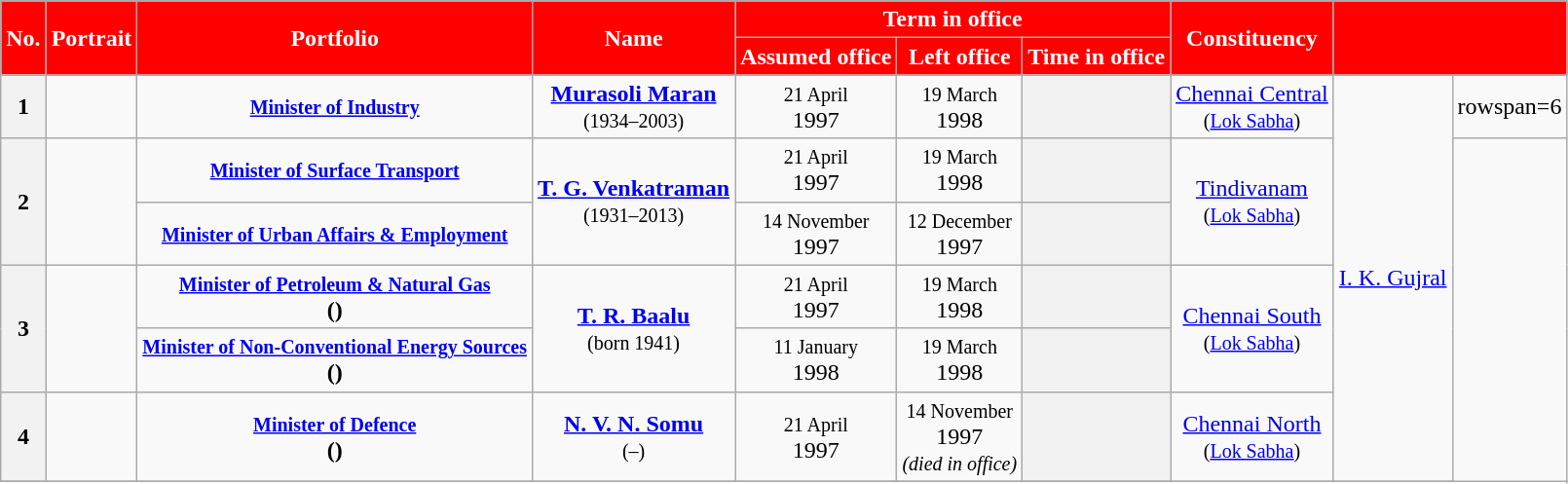<table class="wikitable sortable" style="text-align:center;">
<tr>
<th rowspan=2 style="background-color:#ff0000;color:white">No.</th>
<th rowspan=2 style="background-color:#ff0000;color:white">Portrait</th>
<th rowspan=2 style="background-color:#ff0000;color:white">Portfolio</th>
<th rowspan=2 style="background-color:#ff0000;color:white">Name<br></th>
<th colspan=3 style="background-color:#ff0000;color:white">Term in office</th>
<th rowspan=2 style="background-color:#ff0000;color:white">Constituency<br></th>
<th rowspan=2 colspan=2 style="background-color:#ff0000;color:white"><a href='#'></a></th>
</tr>
<tr>
<th style="background-color:#ff0000;color:white">Assumed office</th>
<th style="background-color:#ff0000;color:white">Left office</th>
<th style="background-color:#ff0000;color:white">Time in office</th>
</tr>
<tr>
<th>1</th>
<td></td>
<td><strong><small><a href='#'>Minister of Industry</a></small></strong></td>
<td><strong><a href='#'>Murasoli Maran</a></strong><br><small>(1934–2003)</small></td>
<td><small>21 April</small><br>1997</td>
<td><small>19 March</small><br>1998</td>
<th><strong></strong></th>
<td><a href='#'>Chennai Central</a><br><small>(<a href='#'>Lok Sabha</a>)</small></td>
<td rowspan=6><a href='#'>I. K. Gujral</a></td>
<td>rowspan=6 </td>
</tr>
<tr>
<th rowspan="2">2</th>
<td rowspan="2"></td>
<td><strong><small><a href='#'>Minister of Surface Transport</a></small></strong></td>
<td rowspan="2"><strong><a href='#'>T. G. Venkatraman</a></strong><br><small>(1931–2013)</small></td>
<td><small>21 April</small><br>1997</td>
<td><small>19 March</small><br>1998</td>
<th><strong></strong></th>
<td rowspan="2"><a href='#'>Tindivanam</a><br><small>(<a href='#'>Lok Sabha</a>)</small></td>
</tr>
<tr>
<td><strong><small><a href='#'>Minister of Urban Affairs & Employment</a></small></strong></td>
<td><small>14 November</small><br>1997</td>
<td><small>12 December</small><br>1997</td>
<th><strong></strong></th>
</tr>
<tr>
<th rowspan="2">3</th>
<td rowspan="2"></td>
<td><strong><small><a href='#'>Minister of Petroleum & Natural Gas</a></small></strong><br><strong>()</strong></td>
<td rowspan="2"><strong><a href='#'>T. R. Baalu</a></strong><br><small>(born 1941)</small></td>
<td><small>21 April</small><br>1997</td>
<td><small>19 March</small><br>1998</td>
<th><strong></strong></th>
<td rowspan="2"><a href='#'>Chennai South</a><br><small>(<a href='#'>Lok Sabha</a>)</small></td>
</tr>
<tr>
<td><strong><small><a href='#'>Minister of Non-Conventional Energy Sources</a></small></strong><br><strong>()</strong></td>
<td><small>11 January</small><br>1998</td>
<td><small>19 March</small><br>1998</td>
<th><strong></strong></th>
</tr>
<tr>
<th>4</th>
<td></td>
<td><strong><small><a href='#'>Minister of Defence</a></small></strong><br><strong>()</strong></td>
<td><strong><a href='#'>N. V. N. Somu</a></strong><br><small>(–)</small></td>
<td><small>21 April</small><br>1997</td>
<td><small>14 November</small><br>1997<br><small><em>(died in office)</em></small></td>
<th><strong></strong></th>
<td><a href='#'>Chennai North</a><br><small>(<a href='#'>Lok Sabha</a>)</small></td>
</tr>
<tr>
</tr>
</table>
